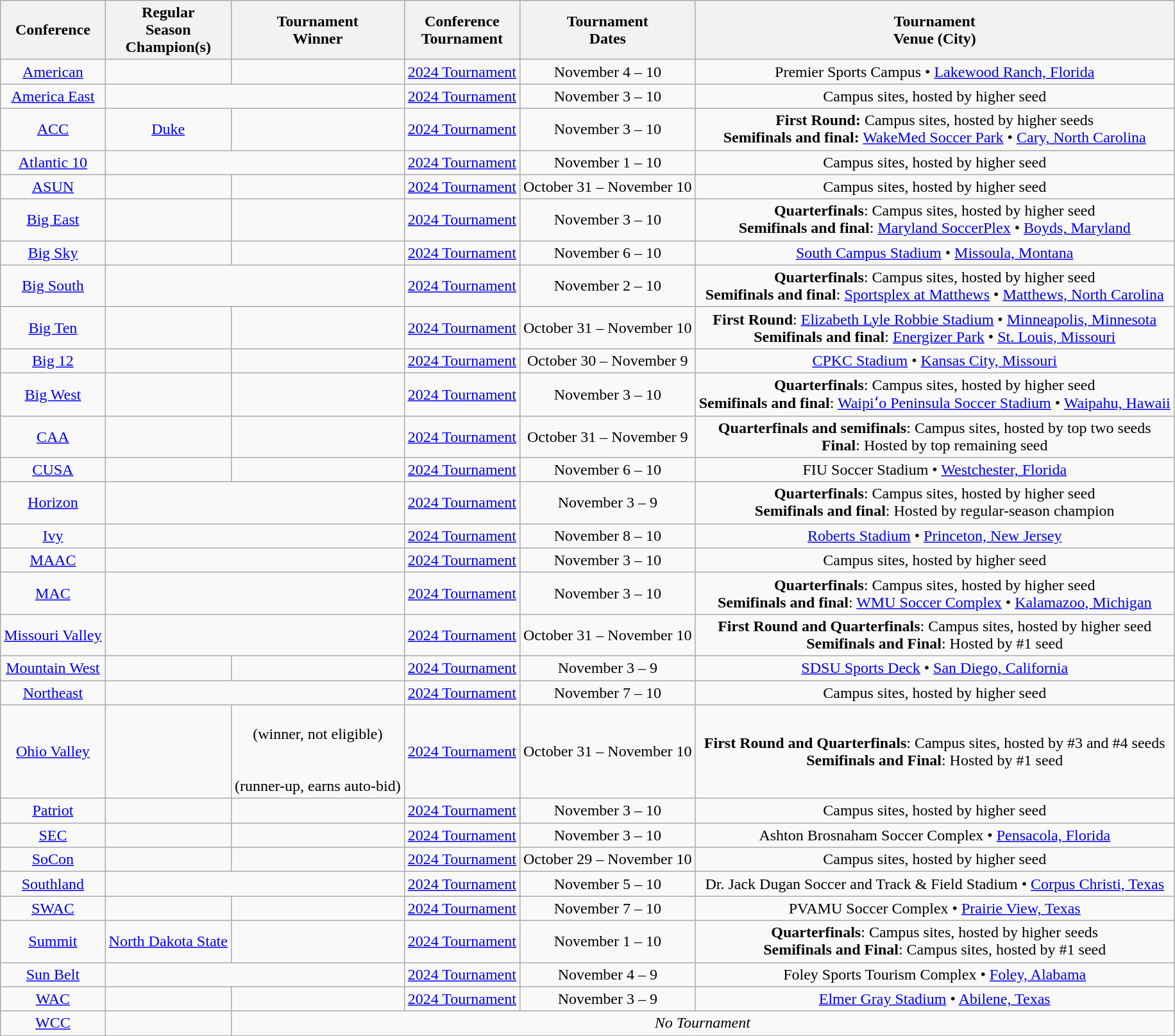<table class="wikitable" style="text-align: center;">
<tr>
<th>Conference</th>
<th>Regular <br> Season <br> Champion(s)</th>
<th>Tournament <br> Winner</th>
<th>Conference <br> Tournament</th>
<th>Tournament<br>Dates</th>
<th>Tournament <br> Venue (City)</th>
</tr>
<tr>
<td><a href='#'>American</a></td>
<td></td>
<td></td>
<td><a href='#'>2024 Tournament</a></td>
<td>November 4 – 10</td>
<td>Premier Sports Campus • <a href='#'>Lakewood Ranch, Florida</a></td>
</tr>
<tr>
<td><a href='#'>America East</a></td>
<td colspan=2></td>
<td><a href='#'>2024 Tournament</a></td>
<td>November 3 – 10</td>
<td>Campus sites, hosted by higher seed</td>
</tr>
<tr>
<td><a href='#'>ACC</a></td>
<td><a href='#'>Duke</a></td>
<td></td>
<td><a href='#'>2024 Tournament</a></td>
<td>November 3 – 10</td>
<td><strong>First Round:</strong> Campus sites, hosted by higher seeds<br><strong>Semifinals and final:</strong> <a href='#'>WakeMed Soccer Park</a> • <a href='#'>Cary, North Carolina</a></td>
</tr>
<tr>
<td><a href='#'>Atlantic 10</a></td>
<td colspan=2></td>
<td><a href='#'>2024 Tournament</a></td>
<td>November 1 – 10</td>
<td>Campus sites, hosted by higher seed</td>
</tr>
<tr>
<td><a href='#'>ASUN</a></td>
<td></td>
<td></td>
<td><a href='#'>2024 Tournament</a></td>
<td>October 31 – November 10</td>
<td>Campus sites, hosted by higher seed</td>
</tr>
<tr>
<td><a href='#'>Big East</a></td>
<td></td>
<td></td>
<td><a href='#'>2024 Tournament</a></td>
<td>November 3 – 10</td>
<td><strong>Quarterfinals</strong>: Campus sites, hosted by higher seed<br><strong>Semifinals and final</strong>: <a href='#'>Maryland SoccerPlex</a> • <a href='#'>Boyds, Maryland</a></td>
</tr>
<tr>
<td><a href='#'>Big Sky</a></td>
<td></td>
<td></td>
<td><a href='#'>2024 Tournament</a></td>
<td>November 6 – 10</td>
<td><a href='#'>South Campus Stadium</a> • <a href='#'>Missoula, Montana</a></td>
</tr>
<tr>
<td><a href='#'>Big South</a></td>
<td colspan=2></td>
<td><a href='#'>2024 Tournament</a></td>
<td>November 2 – 10</td>
<td><strong>Quarterfinals</strong>: Campus sites, hosted by higher seed<br><strong>Semifinals and final</strong>: <a href='#'>Sportsplex at Matthews</a> • <a href='#'>Matthews, North Carolina</a></td>
</tr>
<tr>
<td><a href='#'>Big Ten</a></td>
<td></td>
<td></td>
<td><a href='#'>2024 Tournament</a></td>
<td>October 31 – November 10</td>
<td><strong>First Round</strong>: <a href='#'>Elizabeth Lyle Robbie Stadium</a> • <a href='#'>Minneapolis, Minnesota</a><br><strong>Semifinals and final</strong>: <a href='#'>Energizer Park</a> • <a href='#'>St. Louis, Missouri</a></td>
</tr>
<tr>
<td><a href='#'>Big 12</a></td>
<td></td>
<td></td>
<td><a href='#'>2024 Tournament</a></td>
<td>October 30 – November 9</td>
<td><a href='#'>CPKC Stadium</a> • <a href='#'>Kansas City, Missouri</a></td>
</tr>
<tr>
<td><a href='#'>Big West</a></td>
<td></td>
<td></td>
<td><a href='#'>2024 Tournament</a></td>
<td>November 3 – 10</td>
<td><strong>Quarterfinals</strong>: Campus sites, hosted by higher seed<br><strong>Semifinals and final</strong>: <a href='#'>Waipiʻo Peninsula Soccer Stadium</a> • <a href='#'>Waipahu, Hawaii</a></td>
</tr>
<tr>
<td><a href='#'>CAA</a></td>
<td><br></td>
<td></td>
<td><a href='#'>2024 Tournament</a></td>
<td>October 31 – November 9</td>
<td><strong>Quarterfinals and semifinals</strong>: Campus sites, hosted by top two seeds<br><strong>Final</strong>: Hosted by top remaining seed</td>
</tr>
<tr>
<td><a href='#'>CUSA</a></td>
<td><br></td>
<td></td>
<td><a href='#'>2024 Tournament</a></td>
<td>November 6 – 10</td>
<td>FIU Soccer Stadium • <a href='#'>Westchester, Florida</a></td>
</tr>
<tr>
<td><a href='#'>Horizon</a></td>
<td colspan=2></td>
<td><a href='#'>2024 Tournament</a></td>
<td>November 3 – 9</td>
<td><strong>Quarterfinals</strong>: Campus sites, hosted by higher seed<br><strong>Semifinals and final</strong>: Hosted by regular-season champion</td>
</tr>
<tr>
<td><a href='#'>Ivy</a></td>
<td colspan=2></td>
<td><a href='#'>2024 Tournament</a></td>
<td>November 8 – 10</td>
<td><a href='#'>Roberts Stadium</a> • <a href='#'>Princeton, New Jersey</a></td>
</tr>
<tr>
<td><a href='#'>MAAC</a></td>
<td colspan=2></td>
<td><a href='#'>2024 Tournament</a></td>
<td>November 3 – 10</td>
<td>Campus sites, hosted by higher seed</td>
</tr>
<tr>
<td><a href='#'>MAC</a></td>
<td colspan=2></td>
<td><a href='#'>2024 Tournament</a></td>
<td>November 3 – 10</td>
<td><strong>Quarterfinals</strong>: Campus sites, hosted by higher seed<br><strong>Semifinals and final</strong>: <a href='#'>WMU Soccer Complex</a> • <a href='#'>Kalamazoo, Michigan</a></td>
</tr>
<tr>
<td><a href='#'>Missouri Valley</a></td>
<td colspan=2></td>
<td><a href='#'>2024 Tournament</a></td>
<td>October 31 – November 10</td>
<td><strong>First Round and Quarterfinals</strong>: Campus sites, hosted by higher seed<br><strong>Semifinals and Final</strong>: Hosted by #1 seed</td>
</tr>
<tr>
<td><a href='#'>Mountain West</a></td>
<td></td>
<td></td>
<td><a href='#'>2024 Tournament</a></td>
<td>November 3 – 9</td>
<td><a href='#'>SDSU Sports Deck</a> • <a href='#'>San Diego, California</a></td>
</tr>
<tr>
<td><a href='#'>Northeast</a></td>
<td colspan=2></td>
<td><a href='#'>2024 Tournament</a></td>
<td>November 7 – 10</td>
<td>Campus sites, hosted by higher seed</td>
</tr>
<tr>
<td><a href='#'>Ohio Valley</a></td>
<td></td>
<td><br>(winner, not eligible)<br><br><br>(runner-up, earns auto-bid)</td>
<td><a href='#'>2024 Tournament</a></td>
<td>October 31 – November 10</td>
<td><strong>First Round and Quarterfinals</strong>: Campus sites, hosted by #3 and #4 seeds<br><strong>Semifinals and Final</strong>: Hosted by #1 seed</td>
</tr>
<tr>
<td><a href='#'>Patriot</a></td>
<td></td>
<td></td>
<td><a href='#'>2024 Tournament</a></td>
<td>November 3 – 10</td>
<td>Campus sites, hosted by higher seed</td>
</tr>
<tr>
<td><a href='#'>SEC</a></td>
<td></td>
<td></td>
<td><a href='#'>2024 Tournament</a></td>
<td>November 3 – 10</td>
<td>Ashton Brosnaham Soccer Complex • <a href='#'>Pensacola, Florida</a></td>
</tr>
<tr>
<td><a href='#'>SoCon</a></td>
<td></td>
<td></td>
<td><a href='#'>2024 Tournament</a></td>
<td>October 29 – November 10</td>
<td>Campus sites, hosted by higher seed</td>
</tr>
<tr>
<td><a href='#'>Southland</a></td>
<td colspan=2></td>
<td><a href='#'>2024 Tournament</a></td>
<td>November 5 – 10</td>
<td>Dr. Jack Dugan Soccer and Track & Field Stadium • <a href='#'>Corpus Christi, Texas</a></td>
</tr>
<tr>
<td><a href='#'>SWAC</a></td>
<td></td>
<td></td>
<td><a href='#'>2024 Tournament</a></td>
<td>November 7 – 10</td>
<td>PVAMU Soccer Complex • <a href='#'>Prairie View, Texas</a></td>
</tr>
<tr>
<td><a href='#'>Summit</a></td>
<td><a href='#'>North Dakota State</a></td>
<td></td>
<td><a href='#'>2024 Tournament</a></td>
<td>November 1 – 10</td>
<td><strong>Quarterfinals</strong>: Campus sites, hosted by higher seeds<br><strong>Semifinals and Final</strong>: Campus sites, hosted by #1 seed</td>
</tr>
<tr>
<td><a href='#'>Sun Belt</a></td>
<td colspan=2></td>
<td><a href='#'>2024 Tournament</a></td>
<td>November 4 – 9</td>
<td>Foley Sports Tourism Complex • <a href='#'>Foley, Alabama</a></td>
</tr>
<tr>
<td><a href='#'>WAC</a></td>
<td></td>
<td></td>
<td><a href='#'>2024 Tournament</a></td>
<td>November 3 – 9</td>
<td><a href='#'>Elmer Gray Stadium</a> • <a href='#'>Abilene, Texas</a></td>
</tr>
<tr>
<td><a href='#'>WCC</a></td>
<td><br></td>
<td colspan="4" align=center><em>No Tournament</em></td>
</tr>
</table>
